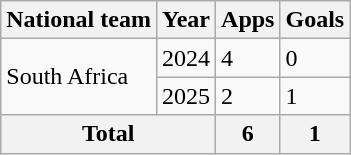<table class="wikitable">
<tr>
<th>National team</th>
<th>Year</th>
<th>Apps</th>
<th>Goals</th>
</tr>
<tr>
<td rowspan="2">South Africa</td>
<td>2024</td>
<td>4</td>
<td>0</td>
</tr>
<tr>
<td>2025</td>
<td>2</td>
<td>1</td>
</tr>
<tr>
<th colspan="2">Total</th>
<th>6</th>
<th>1</th>
</tr>
</table>
